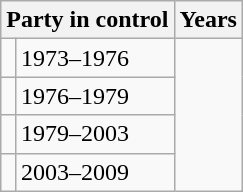<table class="wikitable">
<tr>
<th colspan="2">Party in control</th>
<th>Years</th>
</tr>
<tr>
<td></td>
<td>1973–1976</td>
</tr>
<tr>
<td></td>
<td>1976–1979</td>
</tr>
<tr>
<td></td>
<td>1979–2003</td>
</tr>
<tr>
<td></td>
<td>2003–2009</td>
</tr>
</table>
